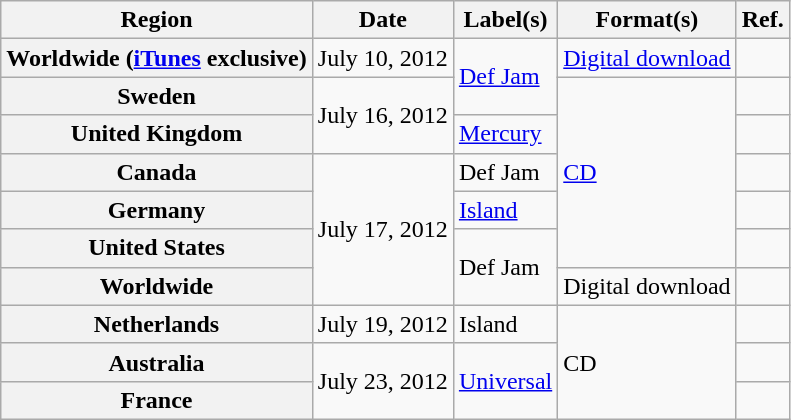<table class="wikitable plainrowheaders">
<tr>
<th scope="col">Region</th>
<th scope="col">Date</th>
<th scope="col">Label(s)</th>
<th scope="col">Format(s)</th>
<th scope="col">Ref.</th>
</tr>
<tr>
<th scope="row">Worldwide (<a href='#'>iTunes</a> exclusive)</th>
<td>July 10, 2012</td>
<td rowspan="2"><a href='#'>Def Jam</a></td>
<td><a href='#'>Digital download</a></td>
<td></td>
</tr>
<tr>
<th scope="row">Sweden</th>
<td rowspan="2">July 16, 2012</td>
<td rowspan="5"><a href='#'>CD</a></td>
<td></td>
</tr>
<tr>
<th scope="row">United Kingdom</th>
<td><a href='#'>Mercury</a></td>
<td></td>
</tr>
<tr>
<th scope="row">Canada</th>
<td rowspan="4">July 17, 2012</td>
<td>Def Jam</td>
<td></td>
</tr>
<tr>
<th scope="row">Germany</th>
<td><a href='#'>Island</a></td>
<td></td>
</tr>
<tr>
<th scope="row">United States</th>
<td rowspan="2">Def Jam</td>
<td></td>
</tr>
<tr>
<th scope="row">Worldwide</th>
<td>Digital download</td>
<td></td>
</tr>
<tr>
<th scope="row">Netherlands</th>
<td>July 19, 2012</td>
<td>Island</td>
<td rowspan="3">CD</td>
<td></td>
</tr>
<tr>
<th scope="row">Australia</th>
<td rowspan="2">July 23, 2012</td>
<td rowspan="2"><a href='#'>Universal</a></td>
<td></td>
</tr>
<tr>
<th scope="row">France</th>
<td></td>
</tr>
</table>
